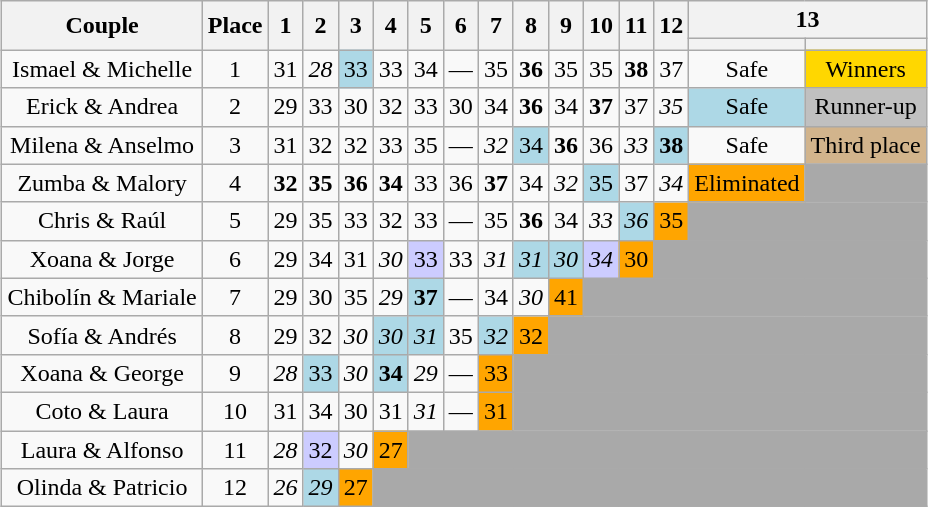<table class="wikitable sortable" style="margin:auto; text-align:center; white-space:nowrap; width:20%;">
<tr>
<th rowspan=2>Couple</th>
<th rowspan=2>Place</th>
<th rowspan=2>1</th>
<th rowspan=2>2</th>
<th rowspan=2>3</th>
<th rowspan=2>4</th>
<th rowspan=2>5</th>
<th rowspan=2>6</th>
<th rowspan=2>7</th>
<th rowspan=2>8</th>
<th rowspan=2>9</th>
<th rowspan=2>10</th>
<th rowspan=2>11</th>
<th rowspan=2>12</th>
<th colspan=3>13</th>
</tr>
<tr>
<th></th>
<th></th>
</tr>
<tr>
<td>Ismael & Michelle</td>
<td>1</td>
<td>31</td>
<td><span><em>28</em></span></td>
<td bgcolor=lightblue>33</td>
<td>33</td>
<td>34</td>
<td>—</td>
<td>35</td>
<td><span><strong>36</strong></span></td>
<td>35</td>
<td>35</td>
<td><span><strong>38</strong></span></td>
<td>37</td>
<td>Safe</td>
<td bgcolor=gold>Winners</td>
</tr>
<tr>
<td>Erick & Andrea</td>
<td>2</td>
<td>29</td>
<td>33</td>
<td>30</td>
<td>32</td>
<td>33</td>
<td>30</td>
<td>34</td>
<td><span><strong>36</strong></span></td>
<td>34</td>
<td><span><strong>37</strong></span></td>
<td>37</td>
<td><span><em>35</em></span></td>
<td bgcolor=lightblue>Safe</td>
<td bgcolor=silver>Runner-up</td>
</tr>
<tr>
<td>Milena & Anselmo</td>
<td>3</td>
<td>31</td>
<td>32</td>
<td>32</td>
<td>33</td>
<td>35</td>
<td>—</td>
<td><span><em>32</em></span></td>
<td bgcolor=lightblue>34</td>
<td><span><strong>36</strong></span></td>
<td>36</td>
<td><span><em>33</em></span></td>
<td bgcolor=lightblue><span><strong>38</strong></span></td>
<td>Safe</td>
<td bgcolor=tan>Third place</td>
</tr>
<tr>
<td>Zumba & Malory</td>
<td>4</td>
<td><span><strong>32</strong></span></td>
<td><span><strong>35</strong></span></td>
<td><span><strong>36</strong></span></td>
<td><span><strong>34</strong></span></td>
<td>33</td>
<td>36</td>
<td><span><strong>37</strong></span></td>
<td>34</td>
<td><span><em>32</em></span></td>
<td bgcolor=lightblue>35</td>
<td>37</td>
<td><span><em>34</em></span></td>
<td bgcolor=orange>Eliminated</td>
<td colspan="12" style="background:darkgrey;"></td>
</tr>
<tr>
<td>Chris & Raúl</td>
<td>5</td>
<td>29</td>
<td>35</td>
<td>33</td>
<td>32</td>
<td>33</td>
<td>—</td>
<td>35</td>
<td><span><strong>36</strong></span></td>
<td>34</td>
<td><span><em>33</em></span></td>
<td bgcolor=lightblue><span><em>36</em></span></td>
<td bgcolor=orange>35</td>
<td colspan="12" style="background:darkgrey;"></td>
</tr>
<tr>
<td>Xoana & Jorge</td>
<td>6</td>
<td>29</td>
<td>34</td>
<td>31</td>
<td><span><em>30</em></span></td>
<td bgcolor=#CCCCFF>33</td>
<td>33</td>
<td><span><em>31</em></span></td>
<td bgcolor=lightblue><span><em>31</em></span></td>
<td bgcolor=lightblue><span><em>30</em></span></td>
<td bgcolor=#CCCCFF><span><em>34</em></span></td>
<td bgcolor=orange>30</td>
<td colspan="12" style="background:darkgrey;"></td>
</tr>
<tr>
<td>Chibolín & Mariale</td>
<td>7</td>
<td>29</td>
<td>30</td>
<td>35</td>
<td><span><em>29</em></span></td>
<td bgcolor=lightblue><span><strong>37</strong></span></td>
<td>—</td>
<td>34</td>
<td><span><em>30</em></span></td>
<td bgcolor=orange>41</td>
<td colspan="12" style="background:darkgrey;"></td>
</tr>
<tr>
<td>Sofía & Andrés</td>
<td>8</td>
<td>29</td>
<td>32</td>
<td><span><em>30</em></span></td>
<td bgcolor=lightblue><span><em>30</em></span></td>
<td bgcolor=lightblue><span><em>31</em></span></td>
<td>35</td>
<td bgcolor=lightblue><span><em>32</em></span></td>
<td bgcolor=orange>32</td>
<td colspan="12" style="background:darkgrey;"></td>
</tr>
<tr>
<td>Xoana & George</td>
<td>9</td>
<td><span><em>28</em></span></td>
<td bgcolor=lightblue>33</td>
<td><span><em>30</em></span></td>
<td bgcolor=lightblue><span><strong>34</strong></span></td>
<td><span><em>29</em></span></td>
<td>—</td>
<td bgcolor=orange>33</td>
<td colspan="12" style="background:darkgrey;"></td>
</tr>
<tr>
<td>Coto & Laura</td>
<td>10</td>
<td>31</td>
<td>34</td>
<td>30</td>
<td>31</td>
<td><span><em>31</em></span></td>
<td>—</td>
<td bgcolor=orange>31</td>
<td colspan="12" style="background:darkgrey;"></td>
</tr>
<tr>
<td>Laura & Alfonso</td>
<td>11</td>
<td><span><em>28</em></span></td>
<td bgcolor=#CCCCFF>32</td>
<td><span><em>30</em></span></td>
<td bgcolor=orange>27</td>
<td colspan="12" style="background:darkgrey;"></td>
</tr>
<tr>
<td>Olinda & Patricio</td>
<td>12</td>
<td><span><em>26</em></span></td>
<td bgcolor=lightblue><span><em>29</em></span></td>
<td bgcolor=orange>27</td>
<td colspan="12" style="background:darkgrey;"></td>
</tr>
</table>
